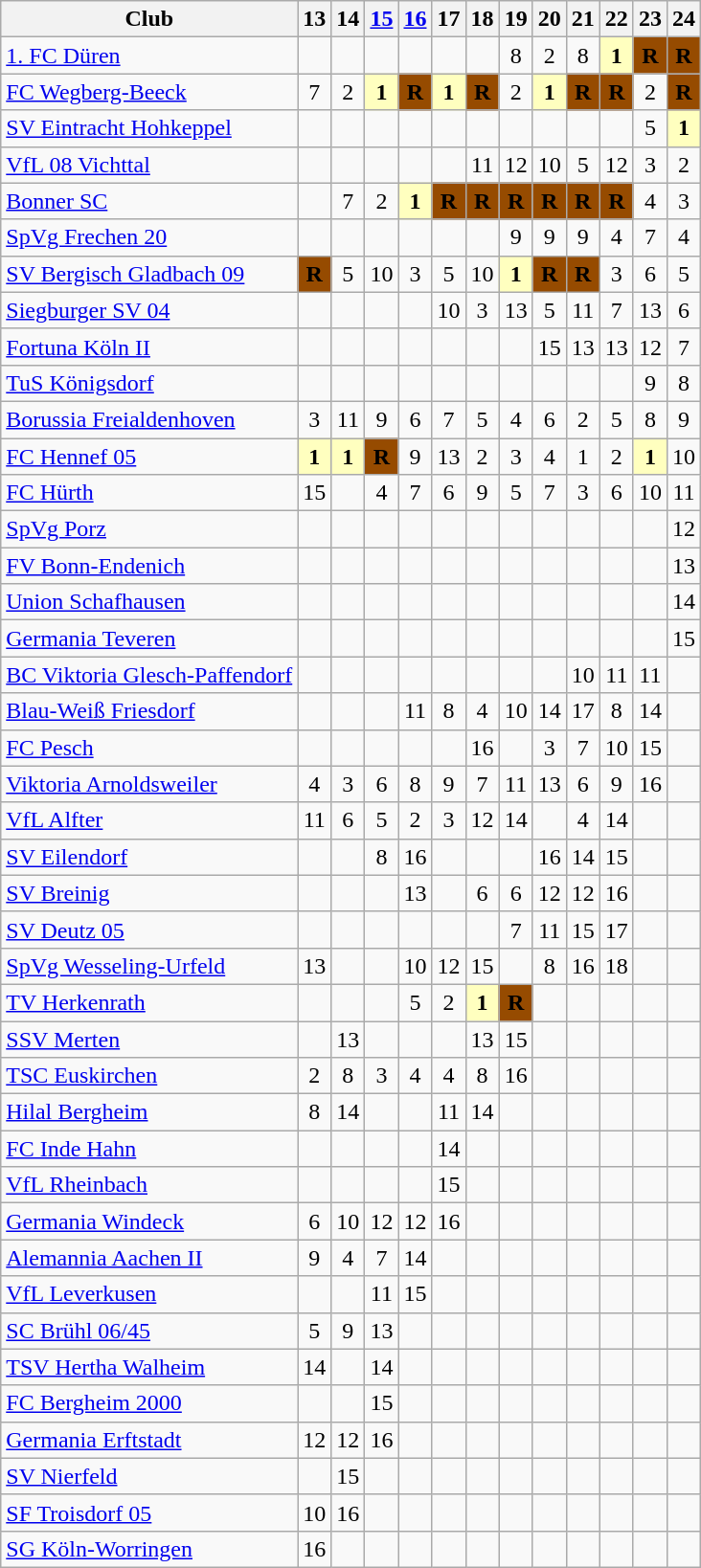<table class="wikitable">
<tr>
<th>Club</th>
<th>13</th>
<th>14</th>
<th><a href='#'>15</a></th>
<th><a href='#'>16</a></th>
<th>17</th>
<th>18</th>
<th>19</th>
<th>20</th>
<th>21</th>
<th>22</th>
<th>23</th>
<th>24</th>
</tr>
<tr style="text-align:center;">
<td align="left"><a href='#'>1. FC Düren</a></td>
<td></td>
<td></td>
<td></td>
<td></td>
<td></td>
<td></td>
<td>8</td>
<td>2</td>
<td>8</td>
<td style="background:#ffffbf"><strong>1</strong></td>
<td style="background:#964B00"><strong>R</strong></td>
<td style="background:#964B00"><strong>R</strong></td>
</tr>
<tr style="text-align:center;">
<td align="left"><a href='#'>FC Wegberg-Beeck</a></td>
<td>7</td>
<td>2</td>
<td style="background:#ffffbf"><strong>1</strong></td>
<td style="background:#964B00"><strong>R</strong></td>
<td style="background:#ffffbf"><strong>1</strong></td>
<td style="background:#964B00"><strong>R</strong></td>
<td>2</td>
<td style="background:#ffffbf"><strong>1</strong></td>
<td style="background:#964B00"><strong>R</strong></td>
<td style="background:#964B00"><strong>R</strong></td>
<td>2</td>
<td style="background:#964B00"><strong>R</strong></td>
</tr>
<tr style="text-align:center;">
<td align="left"><a href='#'>SV Eintracht Hohkeppel</a></td>
<td></td>
<td></td>
<td></td>
<td></td>
<td></td>
<td></td>
<td></td>
<td></td>
<td></td>
<td></td>
<td>5</td>
<td style="background:#ffffbf"><strong>1</strong></td>
</tr>
<tr style="text-align:center;">
<td align="left"><a href='#'>VfL 08 Vichttal</a></td>
<td></td>
<td></td>
<td></td>
<td></td>
<td></td>
<td>11</td>
<td>12</td>
<td>10</td>
<td>5</td>
<td>12</td>
<td>3</td>
<td>2</td>
</tr>
<tr style="text-align:center;">
<td align="left"><a href='#'>Bonner SC</a></td>
<td></td>
<td>7</td>
<td>2</td>
<td style="background:#ffffbf"><strong>1</strong></td>
<td style="background:#964B00"><strong>R</strong></td>
<td style="background:#964B00"><strong>R</strong></td>
<td style="background:#964B00"><strong>R</strong></td>
<td style="background:#964B00"><strong>R</strong></td>
<td style="background:#964B00"><strong>R</strong></td>
<td style="background:#964B00"><strong>R</strong></td>
<td>4</td>
<td>3</td>
</tr>
<tr style="text-align:center;">
<td align="left"><a href='#'>SpVg Frechen 20</a></td>
<td></td>
<td></td>
<td></td>
<td></td>
<td></td>
<td></td>
<td>9</td>
<td>9</td>
<td>9</td>
<td>4</td>
<td>7</td>
<td>4</td>
</tr>
<tr style="text-align:center;">
<td align="left"><a href='#'>SV Bergisch Gladbach 09</a></td>
<td style="background:#964B00"><strong>R</strong></td>
<td>5</td>
<td>10</td>
<td>3</td>
<td>5</td>
<td>10</td>
<td style="background:#ffffbf"><strong>1</strong></td>
<td style="background:#964B00"><strong>R</strong></td>
<td style="background:#964B00"><strong>R</strong></td>
<td>3</td>
<td>6</td>
<td>5</td>
</tr>
<tr style="text-align:center;">
<td align="left"><a href='#'>Siegburger SV 04</a></td>
<td></td>
<td></td>
<td></td>
<td></td>
<td>10</td>
<td>3</td>
<td>13</td>
<td>5</td>
<td>11</td>
<td>7</td>
<td>13</td>
<td>6</td>
</tr>
<tr style="text-align:center;">
<td align="left"><a href='#'>Fortuna Köln II</a></td>
<td></td>
<td></td>
<td></td>
<td></td>
<td></td>
<td></td>
<td></td>
<td>15</td>
<td>13</td>
<td>13</td>
<td>12</td>
<td>7</td>
</tr>
<tr style="text-align:center;">
<td align="left"><a href='#'>TuS Königsdorf</a></td>
<td></td>
<td></td>
<td></td>
<td></td>
<td></td>
<td></td>
<td></td>
<td></td>
<td></td>
<td></td>
<td>9</td>
<td>8</td>
</tr>
<tr style="text-align:center;">
<td align="left"><a href='#'>Borussia Freialdenhoven</a></td>
<td>3</td>
<td>11</td>
<td>9</td>
<td>6</td>
<td>7</td>
<td>5</td>
<td>4</td>
<td>6</td>
<td>2</td>
<td>5</td>
<td>8</td>
<td>9</td>
</tr>
<tr style="text-align:center;">
<td align="left"><a href='#'>FC Hennef 05</a></td>
<td style="background:#ffffbf"><strong>1</strong></td>
<td style="background:#ffffbf"><strong>1</strong></td>
<td style="background:#964B00"><strong>R</strong></td>
<td>9</td>
<td>13</td>
<td>2</td>
<td>3</td>
<td>4</td>
<td>1</td>
<td>2</td>
<td style="background:#ffffbf"><strong>1</strong></td>
<td>10</td>
</tr>
<tr style="text-align:center;">
<td align="left"><a href='#'>FC Hürth</a></td>
<td>15</td>
<td></td>
<td>4</td>
<td>7</td>
<td>6</td>
<td>9</td>
<td>5</td>
<td>7</td>
<td>3</td>
<td>6</td>
<td>10</td>
<td>11</td>
</tr>
<tr style="text-align:center;">
<td align="left"><a href='#'>SpVg Porz</a></td>
<td></td>
<td></td>
<td></td>
<td></td>
<td></td>
<td></td>
<td></td>
<td></td>
<td></td>
<td></td>
<td></td>
<td>12</td>
</tr>
<tr style="text-align:center;">
<td align="left"><a href='#'>FV Bonn-Endenich</a></td>
<td></td>
<td></td>
<td></td>
<td></td>
<td></td>
<td></td>
<td></td>
<td></td>
<td></td>
<td></td>
<td></td>
<td>13</td>
</tr>
<tr style="text-align:center;">
<td align="left"><a href='#'>Union Schafhausen</a></td>
<td></td>
<td></td>
<td></td>
<td></td>
<td></td>
<td></td>
<td></td>
<td></td>
<td></td>
<td></td>
<td></td>
<td>14</td>
</tr>
<tr style="text-align:center;">
<td align="left"><a href='#'>Germania Teveren</a></td>
<td></td>
<td></td>
<td></td>
<td></td>
<td></td>
<td></td>
<td></td>
<td></td>
<td></td>
<td></td>
<td></td>
<td>15</td>
</tr>
<tr style="text-align:center;">
<td align="left"><a href='#'>BC Viktoria Glesch-Paffendorf</a></td>
<td></td>
<td></td>
<td></td>
<td></td>
<td></td>
<td></td>
<td></td>
<td></td>
<td>10</td>
<td>11</td>
<td>11</td>
<td></td>
</tr>
<tr style="text-align:center;">
<td align="left"><a href='#'>Blau-Weiß Friesdorf</a></td>
<td></td>
<td></td>
<td></td>
<td>11</td>
<td>8</td>
<td>4</td>
<td>10</td>
<td>14</td>
<td>17</td>
<td>8</td>
<td>14</td>
<td></td>
</tr>
<tr style="text-align:center;">
<td align="left"><a href='#'>FC Pesch</a></td>
<td></td>
<td></td>
<td></td>
<td></td>
<td></td>
<td>16</td>
<td></td>
<td>3</td>
<td>7</td>
<td>10</td>
<td>15</td>
<td></td>
</tr>
<tr style="text-align:center;">
<td align="left"><a href='#'>Viktoria Arnoldsweiler</a></td>
<td>4</td>
<td>3</td>
<td>6</td>
<td>8</td>
<td>9</td>
<td>7</td>
<td>11</td>
<td>13</td>
<td>6</td>
<td>9</td>
<td>16</td>
<td></td>
</tr>
<tr style="text-align:center;">
<td align="left"><a href='#'>VfL Alfter</a></td>
<td>11</td>
<td>6</td>
<td>5</td>
<td>2</td>
<td>3</td>
<td>12</td>
<td>14</td>
<td></td>
<td>4</td>
<td>14</td>
<td></td>
<td></td>
</tr>
<tr style="text-align:center;">
<td align="left"><a href='#'>SV Eilendorf</a></td>
<td></td>
<td></td>
<td>8</td>
<td>16</td>
<td></td>
<td></td>
<td></td>
<td>16</td>
<td>14</td>
<td>15</td>
<td></td>
<td></td>
</tr>
<tr style="text-align:center;">
<td align="left"><a href='#'>SV Breinig</a></td>
<td></td>
<td></td>
<td></td>
<td>13</td>
<td></td>
<td>6</td>
<td>6</td>
<td>12</td>
<td>12</td>
<td>16</td>
<td></td>
<td></td>
</tr>
<tr style="text-align:center;">
<td align="left"><a href='#'>SV Deutz 05</a></td>
<td></td>
<td></td>
<td></td>
<td></td>
<td></td>
<td></td>
<td>7</td>
<td>11</td>
<td>15</td>
<td>17</td>
<td></td>
<td></td>
</tr>
<tr style="text-align:center;">
<td align="left"><a href='#'>SpVg Wesseling-Urfeld</a></td>
<td>13</td>
<td></td>
<td></td>
<td>10</td>
<td>12</td>
<td>15</td>
<td></td>
<td>8</td>
<td>16</td>
<td>18</td>
<td></td>
<td></td>
</tr>
<tr style="text-align:center;">
<td align="left"><a href='#'>TV Herkenrath</a></td>
<td></td>
<td></td>
<td></td>
<td>5</td>
<td>2</td>
<td style="background:#ffffbf"><strong>1</strong></td>
<td style="background:#964B00"><strong>R</strong></td>
<td></td>
<td></td>
<td></td>
<td></td>
<td></td>
</tr>
<tr style="text-align:center;">
<td align="left"><a href='#'>SSV Merten</a></td>
<td></td>
<td>13</td>
<td></td>
<td></td>
<td></td>
<td>13</td>
<td>15</td>
<td></td>
<td></td>
<td></td>
<td></td>
<td></td>
</tr>
<tr style="text-align:center;">
<td align="left"><a href='#'>TSC Euskirchen</a></td>
<td>2</td>
<td>8</td>
<td>3</td>
<td>4</td>
<td>4</td>
<td>8</td>
<td>16</td>
<td></td>
<td></td>
<td></td>
<td></td>
<td></td>
</tr>
<tr style="text-align:center;">
<td align="left"><a href='#'>Hilal Bergheim</a></td>
<td>8</td>
<td>14</td>
<td></td>
<td></td>
<td>11</td>
<td>14</td>
<td></td>
<td></td>
<td></td>
<td></td>
<td></td>
<td></td>
</tr>
<tr style="text-align:center;">
<td align="left"><a href='#'>FC Inde Hahn</a></td>
<td></td>
<td></td>
<td></td>
<td></td>
<td>14</td>
<td></td>
<td></td>
<td></td>
<td></td>
<td></td>
<td></td>
<td></td>
</tr>
<tr style="text-align:center;">
<td align="left"><a href='#'>VfL Rheinbach</a></td>
<td></td>
<td></td>
<td></td>
<td></td>
<td>15</td>
<td></td>
<td></td>
<td></td>
<td></td>
<td></td>
<td></td>
<td></td>
</tr>
<tr style="text-align:center;">
<td align="left"><a href='#'>Germania Windeck</a></td>
<td>6</td>
<td>10</td>
<td>12</td>
<td>12</td>
<td>16</td>
<td></td>
<td></td>
<td></td>
<td></td>
<td></td>
<td></td>
<td></td>
</tr>
<tr style="text-align:center;">
<td align="left"><a href='#'>Alemannia Aachen II</a></td>
<td>9</td>
<td>4</td>
<td>7</td>
<td>14</td>
<td></td>
<td></td>
<td></td>
<td></td>
<td></td>
<td></td>
<td></td>
<td></td>
</tr>
<tr style="text-align:center;">
<td align="left"><a href='#'>VfL Leverkusen</a></td>
<td></td>
<td></td>
<td>11</td>
<td>15</td>
<td></td>
<td></td>
<td></td>
<td></td>
<td></td>
<td></td>
<td></td>
<td></td>
</tr>
<tr style="text-align:center;">
<td align="left"><a href='#'>SC Brühl 06/45</a></td>
<td>5</td>
<td>9</td>
<td>13</td>
<td></td>
<td></td>
<td></td>
<td></td>
<td></td>
<td></td>
<td></td>
<td></td>
<td></td>
</tr>
<tr style="text-align:center;">
<td align="left"><a href='#'>TSV Hertha Walheim</a></td>
<td>14</td>
<td></td>
<td>14</td>
<td></td>
<td></td>
<td></td>
<td></td>
<td></td>
<td></td>
<td></td>
<td></td>
<td></td>
</tr>
<tr style="text-align:center;">
<td align="left"><a href='#'>FC Bergheim 2000</a></td>
<td></td>
<td></td>
<td>15</td>
<td></td>
<td></td>
<td></td>
<td></td>
<td></td>
<td></td>
<td></td>
<td></td>
<td></td>
</tr>
<tr style="text-align:center;">
<td align="left"><a href='#'>Germania Erftstadt</a></td>
<td>12</td>
<td>12</td>
<td>16</td>
<td></td>
<td></td>
<td></td>
<td></td>
<td></td>
<td></td>
<td></td>
<td></td>
<td></td>
</tr>
<tr style="text-align:center;">
<td align="left"><a href='#'>SV Nierfeld</a></td>
<td></td>
<td>15</td>
<td></td>
<td></td>
<td></td>
<td></td>
<td></td>
<td></td>
<td></td>
<td></td>
<td></td>
<td></td>
</tr>
<tr style="text-align:center;">
<td align="left"><a href='#'>SF Troisdorf 05</a></td>
<td>10</td>
<td>16</td>
<td></td>
<td></td>
<td></td>
<td></td>
<td></td>
<td></td>
<td></td>
<td></td>
<td></td>
</tr>
<tr style="text-align:center;">
<td align="left"><a href='#'>SG Köln-Worringen</a></td>
<td>16</td>
<td></td>
<td></td>
<td></td>
<td></td>
<td></td>
<td></td>
<td></td>
<td></td>
<td></td>
<td></td>
<td></td>
</tr>
</table>
